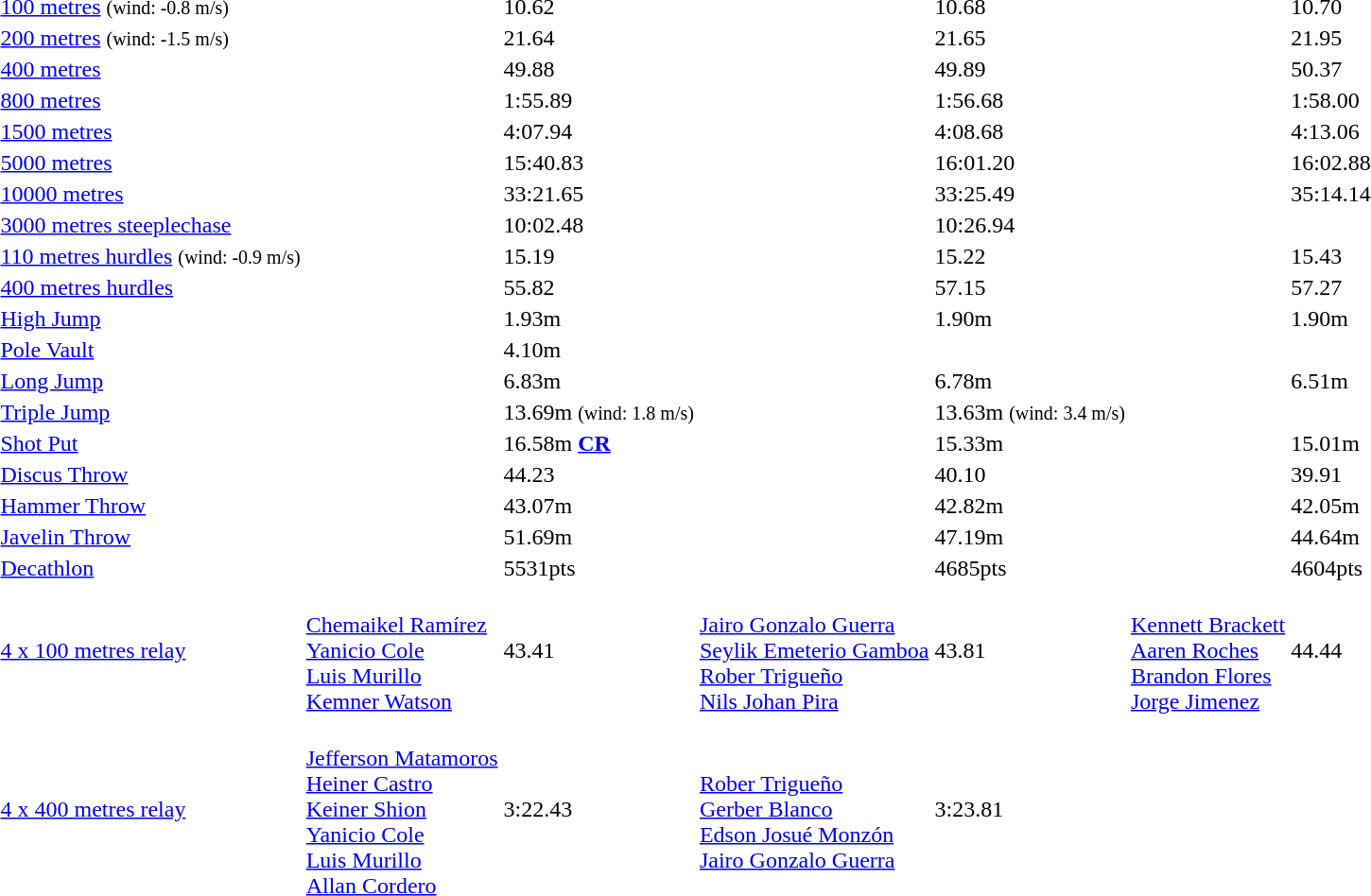<table>
<tr>
<td><a href='#'>100 metres</a> <small>(wind: -0.8 m/s)</small></td>
<td></td>
<td>10.62</td>
<td></td>
<td>10.68</td>
<td></td>
<td>10.70</td>
</tr>
<tr>
<td><a href='#'>200 metres</a> <small>(wind: -1.5 m/s)</small></td>
<td></td>
<td>21.64</td>
<td></td>
<td>21.65</td>
<td></td>
<td>21.95</td>
</tr>
<tr>
<td><a href='#'>400 metres</a></td>
<td></td>
<td>49.88</td>
<td></td>
<td>49.89</td>
<td></td>
<td>50.37</td>
</tr>
<tr>
<td><a href='#'>800 metres</a></td>
<td></td>
<td>1:55.89</td>
<td></td>
<td>1:56.68</td>
<td></td>
<td>1:58.00</td>
</tr>
<tr>
<td><a href='#'>1500 metres</a></td>
<td></td>
<td>4:07.94</td>
<td></td>
<td>4:08.68</td>
<td></td>
<td>4:13.06</td>
</tr>
<tr>
<td><a href='#'>5000 metres</a></td>
<td></td>
<td>15:40.83</td>
<td></td>
<td>16:01.20</td>
<td></td>
<td>16:02.88</td>
</tr>
<tr>
<td><a href='#'>10000 metres</a></td>
<td></td>
<td>33:21.65</td>
<td></td>
<td>33:25.49</td>
<td></td>
<td>35:14.14</td>
</tr>
<tr>
<td><a href='#'>3000 metres steeplechase</a></td>
<td></td>
<td>10:02.48</td>
<td></td>
<td>10:26.94</td>
<td></td>
<td></td>
</tr>
<tr>
<td><a href='#'>110 metres hurdles</a> <small>(wind: -0.9 m/s)</small></td>
<td></td>
<td>15.19</td>
<td></td>
<td>15.22</td>
<td></td>
<td>15.43</td>
</tr>
<tr>
<td><a href='#'>400 metres hurdles</a></td>
<td></td>
<td>55.82</td>
<td></td>
<td>57.15</td>
<td></td>
<td>57.27</td>
</tr>
<tr>
<td><a href='#'>High Jump</a></td>
<td></td>
<td>1.93m</td>
<td></td>
<td>1.90m</td>
<td></td>
<td>1.90m</td>
</tr>
<tr>
<td><a href='#'>Pole Vault</a></td>
<td></td>
<td>4.10m</td>
<td></td>
<td></td>
<td></td>
<td></td>
</tr>
<tr>
<td><a href='#'>Long Jump</a></td>
<td></td>
<td>6.83m</td>
<td></td>
<td>6.78m</td>
<td></td>
<td>6.51m</td>
</tr>
<tr>
<td><a href='#'>Triple Jump</a></td>
<td></td>
<td>13.69m <small>(wind: 1.8 m/s)</small></td>
<td></td>
<td>13.63m <small>(wind: 3.4 m/s)</small></td>
<td></td>
<td></td>
</tr>
<tr>
<td><a href='#'>Shot Put</a></td>
<td></td>
<td>16.58m  <a href='#'><strong>CR</strong></a></td>
<td></td>
<td>15.33m</td>
<td></td>
<td>15.01m</td>
</tr>
<tr>
<td><a href='#'>Discus Throw</a></td>
<td></td>
<td>44.23</td>
<td></td>
<td>40.10</td>
<td></td>
<td>39.91</td>
</tr>
<tr>
<td><a href='#'>Hammer Throw</a></td>
<td></td>
<td>43.07m</td>
<td></td>
<td>42.82m</td>
<td></td>
<td>42.05m</td>
</tr>
<tr>
<td><a href='#'>Javelin Throw</a></td>
<td></td>
<td>51.69m</td>
<td></td>
<td>47.19m</td>
<td></td>
<td>44.64m</td>
</tr>
<tr>
<td><a href='#'>Decathlon</a></td>
<td></td>
<td>5531pts</td>
<td></td>
<td>4685pts</td>
<td></td>
<td>4604pts</td>
</tr>
<tr>
<td><a href='#'>4 x 100 metres relay</a></td>
<td> <br> <a href='#'>Chemaikel Ramírez</a> <br> <a href='#'>Yanicio Cole</a> <br> <a href='#'>Luis Murillo</a> <br> <a href='#'>Kemner Watson</a></td>
<td>43.41</td>
<td> <br> <a href='#'>Jairo Gonzalo Guerra</a> <br> <a href='#'>Seylik Emeterio Gamboa</a> <br> <a href='#'>Rober Trigueño</a> <br> <a href='#'>Nils Johan Pira</a></td>
<td>43.81</td>
<td> <br> <a href='#'>Kennett Brackett</a> <br> <a href='#'>Aaren Roches</a> <br> <a href='#'>Brandon Flores</a> <br> <a href='#'>Jorge Jimenez</a></td>
<td>44.44</td>
</tr>
<tr>
<td><a href='#'>4 x 400 metres relay</a></td>
<td> <br> <a href='#'>Jefferson Matamoros</a> <br> <a href='#'>Heiner Castro</a> <br> <a href='#'>Keiner Shion</a> <br> <a href='#'>Yanicio Cole</a> <br> <a href='#'>Luis Murillo</a> <br> <a href='#'>Allan Cordero</a></td>
<td>3:22.43</td>
<td> <br> <a href='#'>Rober Trigueño</a> <br> <a href='#'>Gerber Blanco</a> <br> <a href='#'>Edson Josué Monzón</a> <br> <a href='#'>Jairo Gonzalo Guerra</a></td>
<td>3:23.81</td>
<td></td>
<td></td>
</tr>
</table>
